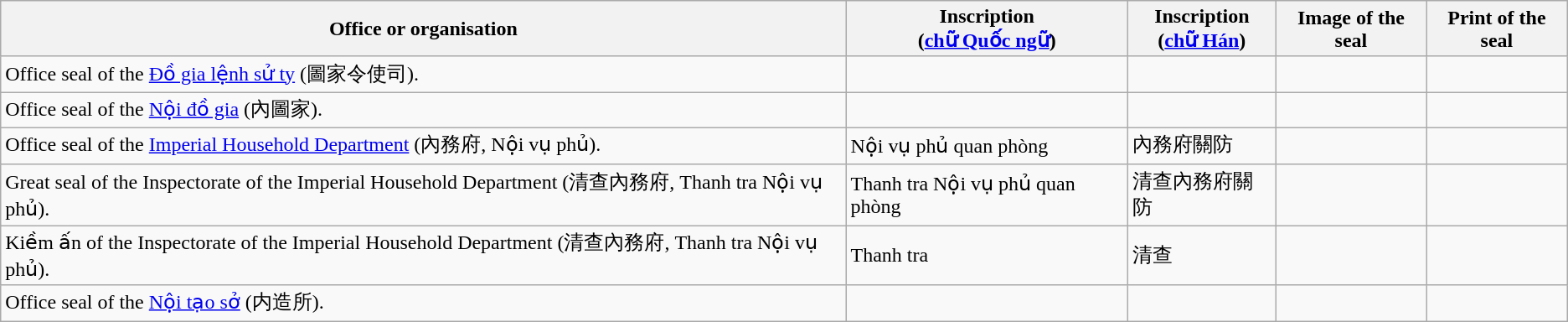<table class="wikitable">
<tr>
<th>Office or organisation</th>
<th>Inscription<br>(<a href='#'>chữ Quốc ngữ</a>)</th>
<th>Inscription<br>(<a href='#'>chữ Hán</a>)</th>
<th>Image of the seal</th>
<th>Print of the seal</th>
</tr>
<tr>
<td>Office seal of the <a href='#'>Đồ gia lệnh sử ty</a> (圖家令使司).</td>
<td></td>
<td></td>
<td></td>
<td></td>
</tr>
<tr>
<td>Office seal of the <a href='#'>Nội đồ gia</a> (內圖家).</td>
<td></td>
<td></td>
<td></td>
<td></td>
</tr>
<tr>
<td>Office seal of the <a href='#'>Imperial Household Department</a> (內務府, Nội vụ phủ).</td>
<td>Nội vụ phủ quan phòng</td>
<td>內務府關防</td>
<td></td>
<td></td>
</tr>
<tr>
<td>Great seal of the Inspectorate of the Imperial Household Department (清查內務府, Thanh tra Nội vụ phủ).</td>
<td>Thanh tra Nội vụ phủ quan phòng</td>
<td>清查內務府關防</td>
<td></td>
<td></td>
</tr>
<tr>
<td>Kiềm ấn of the Inspectorate of the Imperial Household Department (清查內務府, Thanh tra Nội vụ phủ).</td>
<td>Thanh tra</td>
<td>清查</td>
<td></td>
<td></td>
</tr>
<tr>
<td>Office seal of the <a href='#'>Nội tạo sở</a> (内造所).</td>
<td></td>
<td></td>
<td></td>
<td></td>
</tr>
</table>
